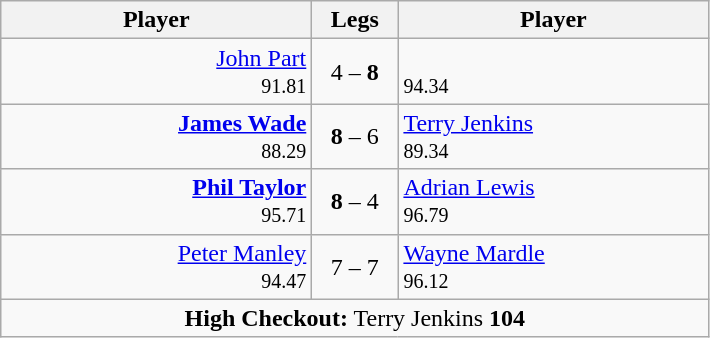<table class=wikitable style="text-align:center">
<tr>
<th width=200>Player</th>
<th width=50>Legs</th>
<th width=200>Player</th>
</tr>
<tr align=left>
<td align=right><a href='#'>John Part</a>  <br> <small><span>91.81</span></small></td>
<td align=center>4 – <strong>8</strong></td>
<td> <br> <small><span>94.34</span></small></td>
</tr>
<tr align=left>
<td align=right><strong><a href='#'>James Wade</a></strong>  <br> <small><span>88.29</span></small></td>
<td align=center><strong>8</strong> – 6</td>
<td> <a href='#'>Terry Jenkins</a> <br> <small><span>89.34</span></small></td>
</tr>
<tr align=left>
<td align=right><strong><a href='#'>Phil Taylor</a></strong>  <br> <small><span>95.71</span></small></td>
<td align=center><strong>8</strong> – 4</td>
<td> <a href='#'>Adrian Lewis</a> <br> <small><span>96.79</span></small></td>
</tr>
<tr align=left>
<td align=right><a href='#'>Peter Manley</a>  <br> <small><span>94.47</span></small></td>
<td align=center>7 – 7</td>
<td> <a href='#'>Wayne Mardle</a> <br> <small><span>96.12</span></small></td>
</tr>
<tr align=center>
<td colspan="3"><strong>High Checkout:</strong> Terry Jenkins <strong>104</strong></td>
</tr>
</table>
